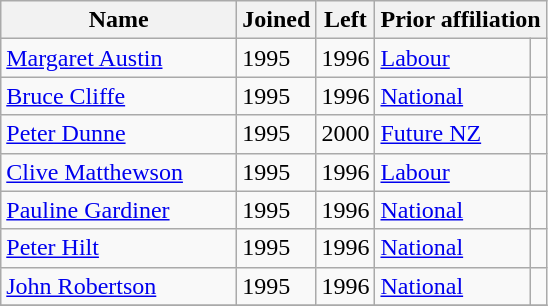<table class="wikitable" border="1">
<tr>
<th width="150">Name</th>
<th>Joined</th>
<th>Left</th>
<th colspan=2>Prior affiliation</th>
</tr>
<tr>
<td><a href='#'>Margaret Austin</a></td>
<td>1995</td>
<td>1996</td>
<td><a href='#'>Labour</a></td>
<td bgcolor=></td>
</tr>
<tr>
<td><a href='#'>Bruce Cliffe</a></td>
<td>1995</td>
<td>1996</td>
<td><a href='#'>National</a></td>
<td bgcolor=></td>
</tr>
<tr>
<td><a href='#'>Peter Dunne</a></td>
<td>1995</td>
<td>2000</td>
<td><a href='#'>Future NZ</a></td>
<td bgcolor=></td>
</tr>
<tr>
<td><a href='#'>Clive Matthewson</a></td>
<td>1995</td>
<td>1996</td>
<td><a href='#'>Labour</a></td>
<td bgcolor=></td>
</tr>
<tr>
<td><a href='#'>Pauline Gardiner</a></td>
<td>1995</td>
<td>1996</td>
<td><a href='#'>National</a></td>
<td bgcolor=></td>
</tr>
<tr>
<td><a href='#'>Peter Hilt</a></td>
<td>1995</td>
<td>1996</td>
<td><a href='#'>National</a></td>
<td bgcolor=></td>
</tr>
<tr>
<td><a href='#'>John Robertson</a></td>
<td>1995</td>
<td>1996</td>
<td><a href='#'>National</a></td>
<td bgcolor=></td>
</tr>
<tr>
</tr>
</table>
